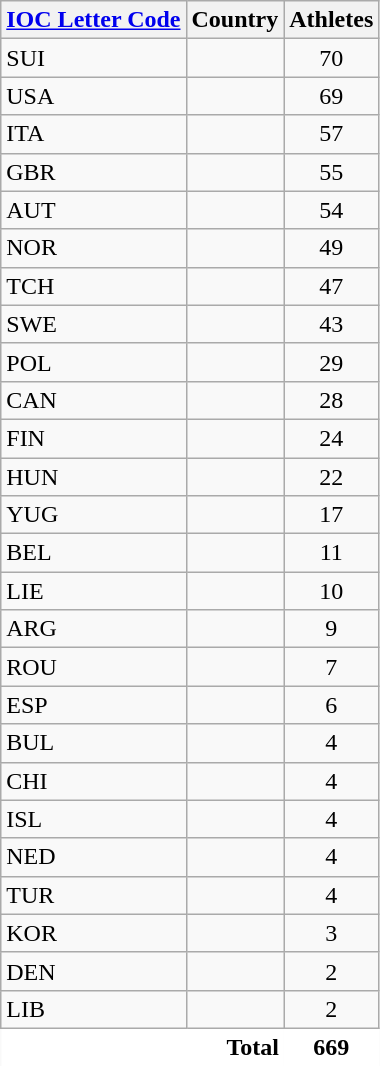<table class="wikitable collapsible collapsed sortable" style="border:0;">
<tr>
<th><a href='#'>IOC Letter Code</a></th>
<th>Country</th>
<th>Athletes</th>
</tr>
<tr>
<td>SUI</td>
<td></td>
<td align=center>70</td>
</tr>
<tr>
<td>USA</td>
<td></td>
<td align=center>69</td>
</tr>
<tr>
<td>ITA</td>
<td></td>
<td align=center>57</td>
</tr>
<tr>
<td>GBR</td>
<td></td>
<td align=center>55</td>
</tr>
<tr>
<td>AUT</td>
<td></td>
<td align=center>54</td>
</tr>
<tr>
<td>NOR</td>
<td></td>
<td align=center>49</td>
</tr>
<tr>
<td>TCH</td>
<td></td>
<td align=center>47</td>
</tr>
<tr>
<td>SWE</td>
<td></td>
<td align=center>43</td>
</tr>
<tr>
<td>POL</td>
<td></td>
<td align=center>29</td>
</tr>
<tr>
<td>CAN</td>
<td></td>
<td align=center>28</td>
</tr>
<tr>
<td>FIN</td>
<td></td>
<td align=center>24</td>
</tr>
<tr>
<td>HUN</td>
<td></td>
<td align=center>22</td>
</tr>
<tr>
<td>YUG</td>
<td></td>
<td align=center>17</td>
</tr>
<tr>
<td>BEL</td>
<td></td>
<td align=center>11</td>
</tr>
<tr>
<td>LIE</td>
<td></td>
<td align=center>10</td>
</tr>
<tr>
<td>ARG</td>
<td></td>
<td align=center>9</td>
</tr>
<tr>
<td>ROU</td>
<td></td>
<td align=center>7</td>
</tr>
<tr>
<td>ESP</td>
<td></td>
<td align=center>6</td>
</tr>
<tr>
<td>BUL</td>
<td></td>
<td align=center>4</td>
</tr>
<tr>
<td>CHI</td>
<td></td>
<td align=center>4</td>
</tr>
<tr>
<td>ISL</td>
<td></td>
<td align=center>4</td>
</tr>
<tr>
<td>NED</td>
<td></td>
<td align=center>4</td>
</tr>
<tr>
<td>TUR</td>
<td></td>
<td align=center>4</td>
</tr>
<tr>
<td>KOR</td>
<td></td>
<td align=center>3</td>
</tr>
<tr>
<td>DEN</td>
<td></td>
<td align=center>2</td>
</tr>
<tr>
<td>LIB</td>
<td></td>
<td align=center>2</td>
</tr>
<tr class="sortbottom">
<td colspan=2; style="text-align:right; border:0px; background:#fff;"><strong>Total</strong></td>
<td style="text-align:center; border:0px; background:#fff;"><strong>669</strong></td>
</tr>
<tr>
</tr>
</table>
